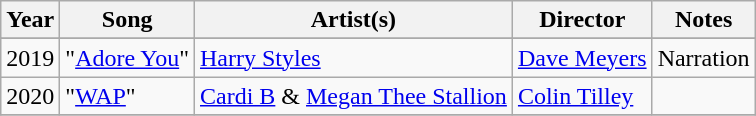<table class="wikitable">
<tr>
<th>Year</th>
<th>Song</th>
<th>Artist(s)</th>
<th>Director</th>
<th>Notes</th>
</tr>
<tr>
</tr>
<tr>
<td>2019</td>
<td>"<a href='#'>Adore You</a>"</td>
<td><a href='#'>Harry Styles</a></td>
<td><a href='#'>Dave Meyers</a></td>
<td>Narration</td>
</tr>
<tr>
<td>2020</td>
<td>"<a href='#'>WAP</a>"</td>
<td><a href='#'>Cardi B</a> & <a href='#'>Megan Thee Stallion</a></td>
<td><a href='#'>Colin Tilley</a></td>
<td></td>
</tr>
<tr>
</tr>
</table>
